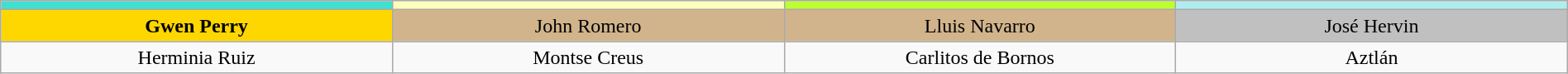<table class="wikitable" style="text-align:center; font-size:100%; width:100%">
<tr>
<td style="width:13%" bgcolor="turquoise"><strong></strong></td>
<td style="width:13%" bgcolor="#ffffbc"><strong></strong></td>
<td style="width:13%" bgcolor="#bdff2f"><strong></strong></td>
<td style="width:13%" bgcolor="#afeeee"><strong></strong></td>
</tr>
<tr>
<td bgcolor="gold"><strong>Gwen Perry</strong></td>
<td bgcolor="tan">John Romero</td>
<td bgcolor="tan">Lluis Navarro</td>
<td bgcolor="silver">José Hervin</td>
</tr>
<tr>
<td>Herminia Ruiz</td>
<td>Montse Creus</td>
<td>Carlitos de Bornos</td>
<td>Aztlán</td>
</tr>
</table>
